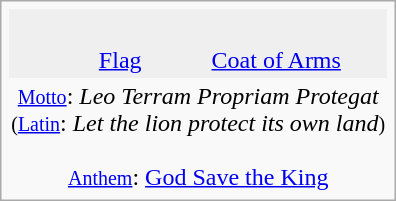<table class="infobox">
<tr>
<td style="background-color: #efefef;" align="center" colspan="2"><br><table border="0" cellpadding="2" cellspacing="0">
<tr>
<td align="center" style="width: 100px;"></td>
<td align="center" style="width: 100px;"></td>
</tr>
<tr>
<td align="center" style="width: 100px;"><a href='#'>Flag</a></td>
<td align="center" style="width: 100px;"><a href='#'>Coat of Arms</a></td>
</tr>
</table>
</td>
</tr>
<tr>
<td align="center" colspan="2"><small><a href='#'>Motto</a></small>: <em>Leo Terram Propriam Protegat</em><br><small>(<a href='#'>Latin</a></small>: <em>Let the lion protect its own land</em><small>)</small><br><br><small><a href='#'>Anthem</a></small>: <a href='#'>God Save the King</a></td>
</tr>
</table>
